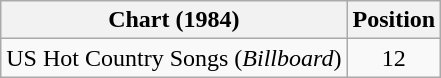<table class="wikitable">
<tr>
<th>Chart (1984)</th>
<th>Position</th>
</tr>
<tr>
<td>US Hot Country Songs (<em>Billboard</em>)</td>
<td align="center">12</td>
</tr>
</table>
